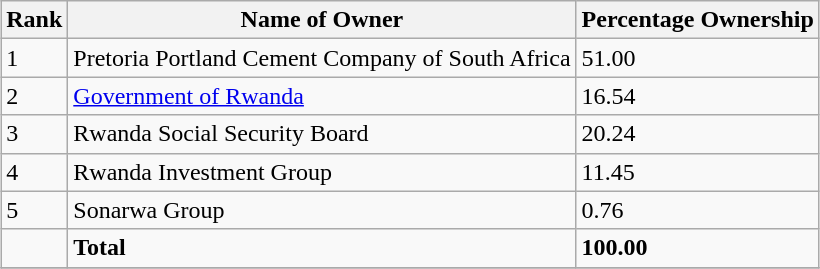<table class="wikitable sortable" style="margin: 0.5em auto">
<tr>
<th>Rank</th>
<th>Name of Owner</th>
<th>Percentage Ownership</th>
</tr>
<tr>
<td>1</td>
<td>Pretoria Portland Cement Company of South Africa</td>
<td>51.00</td>
</tr>
<tr>
<td>2</td>
<td><a href='#'>Government of Rwanda</a></td>
<td>16.54</td>
</tr>
<tr>
<td>3</td>
<td>Rwanda Social Security Board</td>
<td>20.24</td>
</tr>
<tr>
<td>4</td>
<td>Rwanda Investment Group</td>
<td>11.45</td>
</tr>
<tr>
<td>5</td>
<td>Sonarwa Group</td>
<td>0.76</td>
</tr>
<tr>
<td></td>
<td><strong>Total</strong></td>
<td><strong>100.00</strong></td>
</tr>
<tr>
</tr>
</table>
